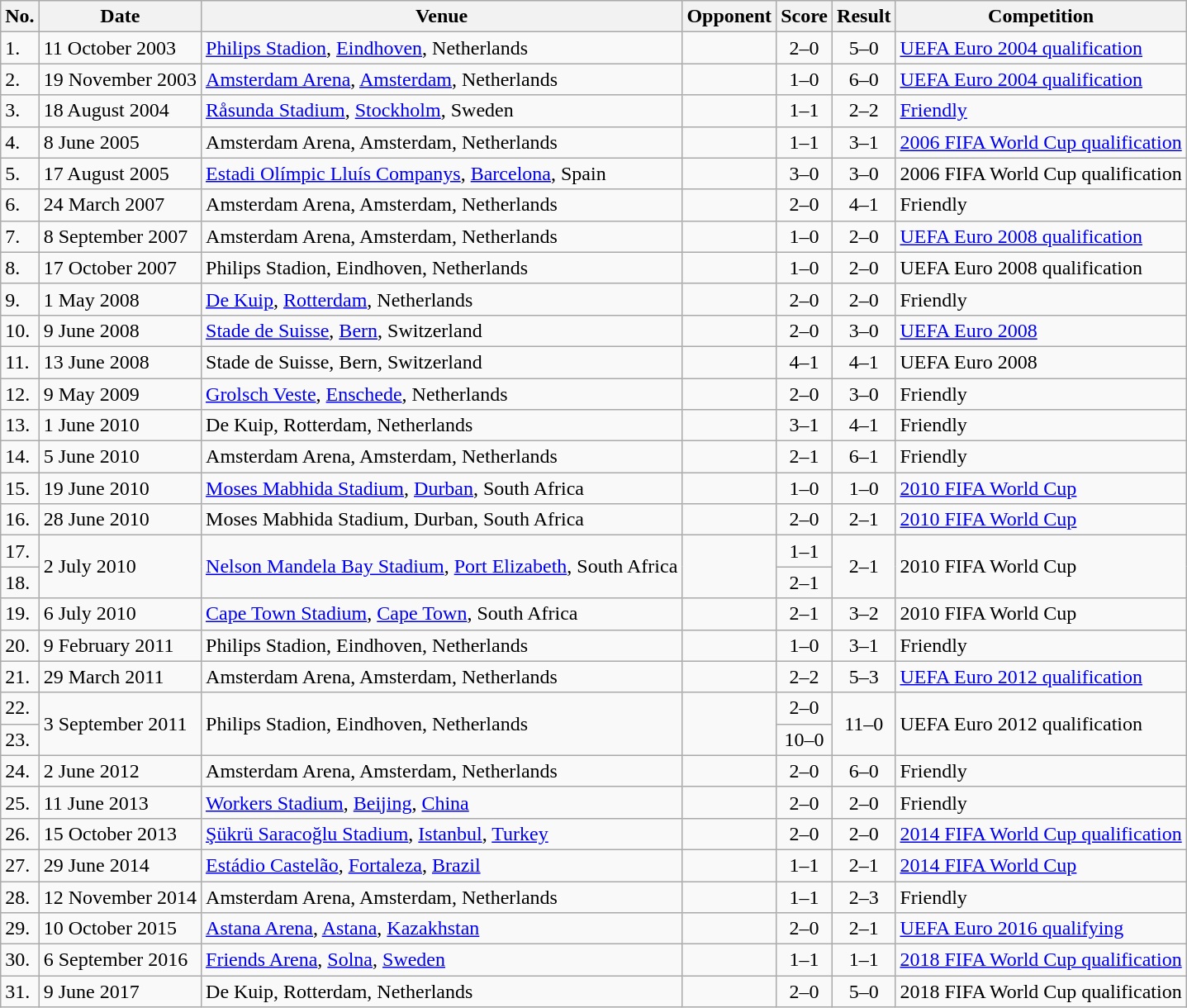<table class="wikitable sortable">
<tr>
<th>No.</th>
<th>Date</th>
<th>Venue</th>
<th>Opponent</th>
<th>Score</th>
<th>Result</th>
<th>Competition</th>
</tr>
<tr>
<td>1.</td>
<td>11 October 2003</td>
<td><a href='#'>Philips Stadion</a>, <a href='#'>Eindhoven</a>, Netherlands</td>
<td></td>
<td align=center>2–0</td>
<td align=center>5–0</td>
<td><a href='#'>UEFA Euro 2004 qualification</a></td>
</tr>
<tr>
<td>2.</td>
<td>19 November 2003</td>
<td><a href='#'>Amsterdam Arena</a>, <a href='#'>Amsterdam</a>, Netherlands</td>
<td></td>
<td align=center>1–0</td>
<td align=center>6–0</td>
<td><a href='#'>UEFA Euro 2004 qualification</a></td>
</tr>
<tr>
<td>3.</td>
<td>18 August 2004</td>
<td><a href='#'>Råsunda Stadium</a>, <a href='#'>Stockholm</a>, Sweden</td>
<td></td>
<td align=center>1–1</td>
<td align=center>2–2</td>
<td><a href='#'>Friendly</a></td>
</tr>
<tr>
<td>4.</td>
<td>8 June 2005</td>
<td>Amsterdam Arena, Amsterdam, Netherlands</td>
<td></td>
<td align=center>1–1</td>
<td align=center>3–1</td>
<td><a href='#'>2006 FIFA World Cup qualification</a></td>
</tr>
<tr>
<td>5.</td>
<td>17 August 2005</td>
<td><a href='#'>Estadi Olímpic Lluís Companys</a>, <a href='#'>Barcelona</a>, Spain</td>
<td></td>
<td align=center>3–0</td>
<td align=center>3–0</td>
<td>2006 FIFA World Cup qualification</td>
</tr>
<tr>
<td>6.</td>
<td>24 March 2007</td>
<td>Amsterdam Arena, Amsterdam, Netherlands</td>
<td></td>
<td align=center>2–0</td>
<td align=center>4–1</td>
<td>Friendly</td>
</tr>
<tr>
<td>7.</td>
<td>8 September 2007</td>
<td>Amsterdam Arena, Amsterdam, Netherlands</td>
<td></td>
<td align=center>1–0</td>
<td align=center>2–0</td>
<td><a href='#'>UEFA Euro 2008 qualification</a></td>
</tr>
<tr>
<td>8.</td>
<td>17 October 2007</td>
<td>Philips Stadion, Eindhoven, Netherlands</td>
<td></td>
<td align=center>1–0</td>
<td align=center>2–0</td>
<td>UEFA Euro 2008 qualification</td>
</tr>
<tr>
<td>9.</td>
<td>1 May 2008</td>
<td><a href='#'>De Kuip</a>, <a href='#'>Rotterdam</a>, Netherlands</td>
<td></td>
<td align=center>2–0</td>
<td align=center>2–0</td>
<td>Friendly</td>
</tr>
<tr>
<td>10.</td>
<td>9 June 2008</td>
<td><a href='#'>Stade de Suisse</a>, <a href='#'>Bern</a>, Switzerland</td>
<td></td>
<td align=center>2–0</td>
<td align=center>3–0</td>
<td><a href='#'>UEFA Euro 2008</a></td>
</tr>
<tr>
<td>11.</td>
<td>13 June 2008</td>
<td>Stade de Suisse, Bern, Switzerland</td>
<td></td>
<td align=center>4–1</td>
<td align=center>4–1</td>
<td>UEFA Euro 2008</td>
</tr>
<tr>
<td>12.</td>
<td>9 May 2009</td>
<td><a href='#'>Grolsch Veste</a>, <a href='#'>Enschede</a>, Netherlands</td>
<td></td>
<td align=center>2–0</td>
<td align=center>3–0</td>
<td>Friendly</td>
</tr>
<tr>
<td>13.</td>
<td>1 June 2010</td>
<td>De Kuip, Rotterdam, Netherlands</td>
<td></td>
<td align=center>3–1</td>
<td align=center>4–1</td>
<td>Friendly</td>
</tr>
<tr>
<td>14.</td>
<td>5 June 2010</td>
<td>Amsterdam Arena, Amsterdam, Netherlands</td>
<td></td>
<td align=center>2–1</td>
<td align=center>6–1</td>
<td>Friendly</td>
</tr>
<tr>
<td>15.</td>
<td>19 June 2010</td>
<td><a href='#'>Moses Mabhida Stadium</a>, <a href='#'>Durban</a>, South Africa</td>
<td></td>
<td align=center>1–0</td>
<td align=center>1–0</td>
<td><a href='#'>2010 FIFA World Cup</a></td>
</tr>
<tr>
<td>16.</td>
<td>28 June 2010</td>
<td>Moses Mabhida Stadium, Durban, South Africa</td>
<td></td>
<td align=center>2–0</td>
<td align=center>2–1</td>
<td><a href='#'>2010 FIFA World Cup</a></td>
</tr>
<tr>
<td>17.</td>
<td rowspan="2">2 July 2010</td>
<td rowspan="2"><a href='#'>Nelson Mandela Bay Stadium</a>, <a href='#'>Port Elizabeth</a>, South Africa</td>
<td rowspan="2"></td>
<td align=center>1–1</td>
<td rowspan="2" align=center>2–1</td>
<td rowspan="2">2010 FIFA World Cup</td>
</tr>
<tr>
<td>18.</td>
<td align=center>2–1</td>
</tr>
<tr>
<td>19.</td>
<td>6 July 2010</td>
<td><a href='#'>Cape Town Stadium</a>, <a href='#'>Cape Town</a>, South Africa</td>
<td></td>
<td align=center>2–1</td>
<td align=center>3–2</td>
<td>2010 FIFA World Cup</td>
</tr>
<tr>
<td>20.</td>
<td>9 February 2011</td>
<td>Philips Stadion, Eindhoven, Netherlands</td>
<td></td>
<td align=center>1–0</td>
<td align=center>3–1</td>
<td>Friendly</td>
</tr>
<tr>
<td>21.</td>
<td>29 March 2011</td>
<td>Amsterdam Arena, Amsterdam, Netherlands</td>
<td></td>
<td align=center>2–2</td>
<td align=center>5–3</td>
<td><a href='#'>UEFA Euro 2012 qualification</a></td>
</tr>
<tr>
<td>22.</td>
<td rowspan="2">3 September 2011</td>
<td rowspan="2">Philips Stadion, Eindhoven, Netherlands</td>
<td rowspan="2"></td>
<td align=center>2–0</td>
<td rowspan="2" align=center>11–0</td>
<td rowspan="2">UEFA Euro 2012 qualification</td>
</tr>
<tr>
<td>23.</td>
<td align=center>10–0</td>
</tr>
<tr>
<td>24.</td>
<td>2 June 2012</td>
<td>Amsterdam Arena, Amsterdam, Netherlands</td>
<td></td>
<td align=center>2–0</td>
<td align=center>6–0</td>
<td>Friendly</td>
</tr>
<tr>
<td>25.</td>
<td>11 June 2013</td>
<td><a href='#'>Workers Stadium</a>, <a href='#'>Beijing</a>, <a href='#'>China</a></td>
<td></td>
<td align=center>2–0</td>
<td align=center>2–0</td>
<td>Friendly</td>
</tr>
<tr>
<td>26.</td>
<td>15 October 2013</td>
<td><a href='#'>Şükrü Saracoğlu Stadium</a>, <a href='#'>Istanbul</a>, <a href='#'>Turkey</a></td>
<td></td>
<td align=center>2–0</td>
<td align=center>2–0</td>
<td><a href='#'>2014 FIFA World Cup qualification</a></td>
</tr>
<tr>
<td>27.</td>
<td>29 June 2014</td>
<td><a href='#'>Estádio Castelão</a>, <a href='#'>Fortaleza</a>, <a href='#'>Brazil</a></td>
<td></td>
<td align=center>1–1</td>
<td align=center>2–1</td>
<td><a href='#'>2014 FIFA World Cup</a></td>
</tr>
<tr>
<td>28.</td>
<td>12 November 2014</td>
<td>Amsterdam Arena, Amsterdam, Netherlands</td>
<td></td>
<td align="center">1–1</td>
<td align=center>2–3</td>
<td>Friendly</td>
</tr>
<tr>
<td>29.</td>
<td>10 October 2015</td>
<td><a href='#'>Astana Arena</a>, <a href='#'>Astana</a>, <a href='#'>Kazakhstan</a></td>
<td></td>
<td align=center>2–0</td>
<td align=center>2–1</td>
<td><a href='#'>UEFA Euro 2016 qualifying</a></td>
</tr>
<tr>
<td>30.</td>
<td>6 September 2016</td>
<td><a href='#'>Friends Arena</a>, <a href='#'>Solna</a>, <a href='#'>Sweden</a></td>
<td></td>
<td align=center>1–1</td>
<td align=center>1–1</td>
<td><a href='#'>2018 FIFA World Cup qualification</a></td>
</tr>
<tr>
<td>31.</td>
<td>9 June 2017</td>
<td>De Kuip, Rotterdam, Netherlands</td>
<td></td>
<td align=center>2–0</td>
<td align=center>5–0</td>
<td>2018 FIFA World Cup qualification</td>
</tr>
</table>
